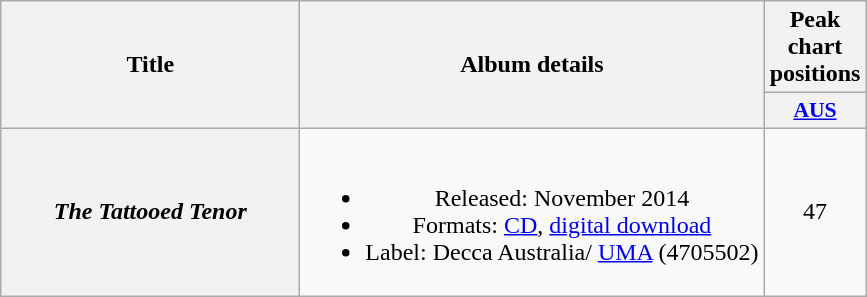<table class="wikitable plainrowheaders" style="text-align:center;">
<tr>
<th scope="col" rowspan="2" style="width:12em;">Title</th>
<th scope="col" rowspan="2">Album details</th>
<th scope="col" colspan="1">Peak chart positions</th>
</tr>
<tr>
<th scope="col" style="width:3em;font-size:90%;"><a href='#'>AUS</a><br></th>
</tr>
<tr>
<th scope="row"><em>The Tattooed Tenor</em></th>
<td><br><ul><li>Released: November 2014</li><li>Formats: <a href='#'>CD</a>, <a href='#'>digital download</a></li><li>Label: Decca Australia/ <a href='#'>UMA</a> (4705502)</li></ul></td>
<td>47</td>
</tr>
</table>
